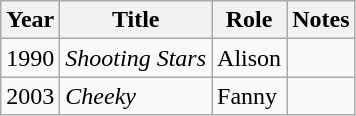<table class="wikitable sortable">
<tr>
<th>Year</th>
<th>Title</th>
<th>Role</th>
<th class="unsortable">Notes</th>
</tr>
<tr>
<td>1990</td>
<td><em>Shooting Stars</em></td>
<td>Alison</td>
<td></td>
</tr>
<tr>
<td>2003</td>
<td><em>Cheeky</em></td>
<td>Fanny</td>
<td></td>
</tr>
</table>
